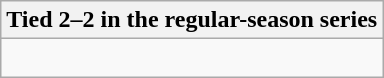<table class="wikitable collapsible collapsed">
<tr>
<th>Tied 2–2 in the regular-season series</th>
</tr>
<tr>
<td><br>


</td>
</tr>
</table>
